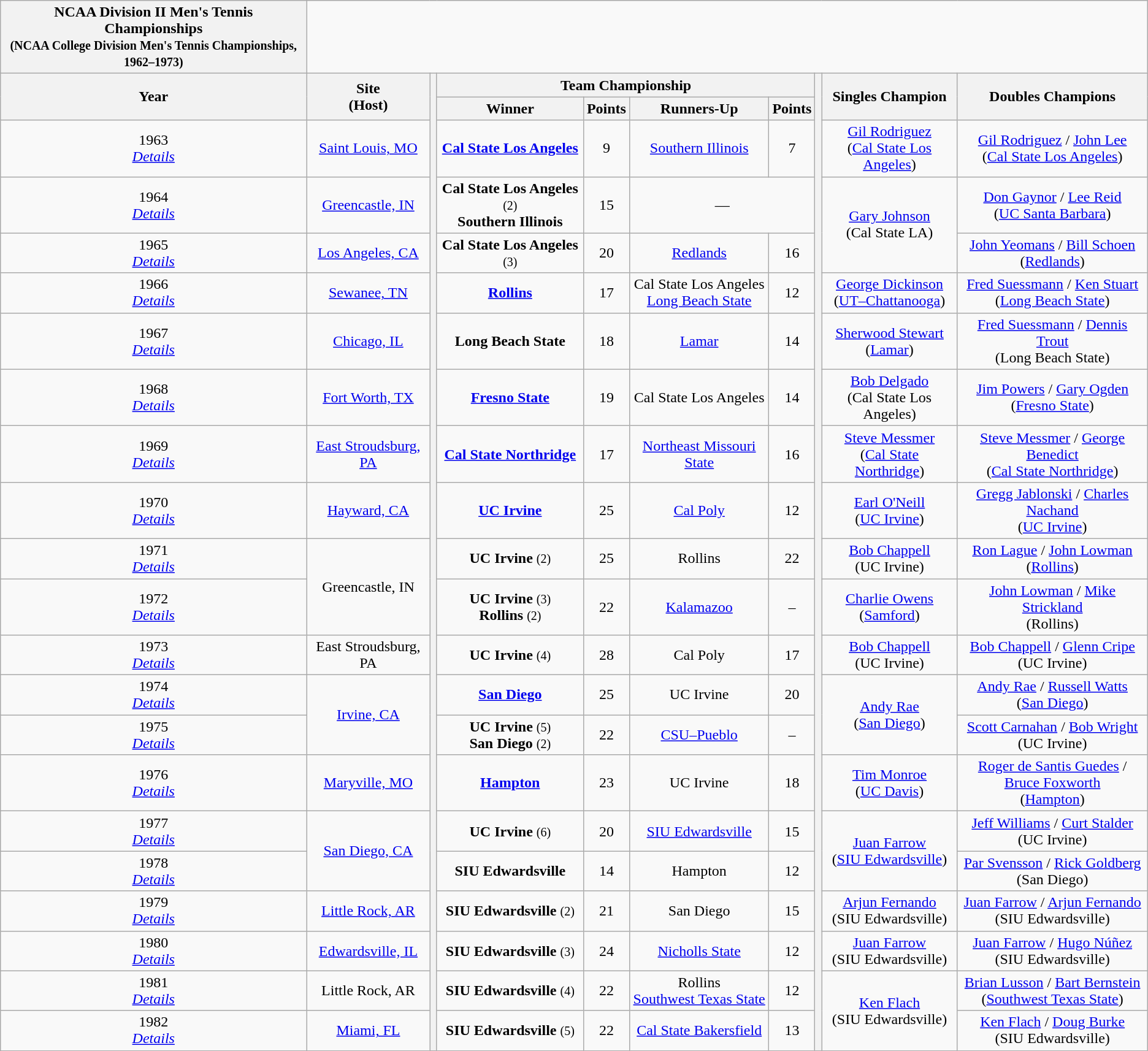<table class="wikitable" style="text-align:center">
<tr>
<th style=>NCAA Division II Men's Tennis Championships<br><small>(NCAA College Division Men's Tennis Championships, 1962–1973)</small></th>
</tr>
<tr>
<th rowspan="2">Year</th>
<th rowspan="2">Site<br>(Host)</th>
<th rowspan="22"></th>
<th colspan=4>Team Championship</th>
<th rowspan="22"></th>
<th rowspan=2>Singles Champion</th>
<th rowspan=2>Doubles Champions</th>
</tr>
<tr>
<th>Winner</th>
<th>Points</th>
<th>Runners-Up</th>
<th>Points</th>
</tr>
<tr>
<td>1963<br><em><a href='#'>Details</a></em></td>
<td><a href='#'>Saint Louis, MO</a></td>
<td><strong><a href='#'>Cal State Los Angeles</a></strong></td>
<td>9</td>
<td><a href='#'>Southern Illinois</a></td>
<td>7</td>
<td><a href='#'>Gil Rodriguez</a><br>(<a href='#'>Cal State Los Angeles</a>)</td>
<td><a href='#'>Gil Rodriguez</a> / <a href='#'>John Lee</a><br>(<a href='#'>Cal State Los Angeles</a>)</td>
</tr>
<tr>
<td>1964<br><em><a href='#'>Details</a></em></td>
<td><a href='#'>Greencastle, IN</a></td>
<td><strong>Cal State Los Angeles</strong> <small>(2)</small><br><strong>Southern Illinois</strong></td>
<td>15</td>
<td colspan=2>—</td>
<td rowspan=2><a href='#'>Gary Johnson</a><br>(Cal State LA)</td>
<td><a href='#'>Don Gaynor</a> / <a href='#'>Lee Reid</a><br>(<a href='#'>UC Santa Barbara</a>)</td>
</tr>
<tr>
<td>1965<br><em><a href='#'>Details</a></em></td>
<td><a href='#'>Los Angeles, CA</a></td>
<td><strong>Cal State Los Angeles</strong> <small>(3)</small></td>
<td>20</td>
<td><a href='#'>Redlands</a></td>
<td>16</td>
<td><a href='#'>John Yeomans</a> / <a href='#'>Bill Schoen</a><br>(<a href='#'>Redlands</a>)</td>
</tr>
<tr>
<td>1966<br><em><a href='#'>Details</a></em></td>
<td><a href='#'>Sewanee, TN</a></td>
<td><strong><a href='#'>Rollins</a></strong></td>
<td>17</td>
<td>Cal State Los Angeles<br><a href='#'>Long Beach State</a></td>
<td>12</td>
<td><a href='#'>George Dickinson</a><br>(<a href='#'>UT–Chattanooga</a>)</td>
<td><a href='#'>Fred Suessmann</a> / <a href='#'>Ken Stuart</a><br>(<a href='#'>Long Beach State</a>)</td>
</tr>
<tr>
<td>1967<br><em><a href='#'>Details</a></em></td>
<td><a href='#'>Chicago, IL</a></td>
<td><strong>Long Beach State</strong></td>
<td>18</td>
<td><a href='#'>Lamar</a></td>
<td>14</td>
<td><a href='#'>Sherwood Stewart</a><br>(<a href='#'>Lamar</a>)</td>
<td><a href='#'>Fred Suessmann</a> / <a href='#'>Dennis Trout</a><br>(Long Beach State)</td>
</tr>
<tr>
<td>1968<br><em><a href='#'>Details</a></em></td>
<td><a href='#'>Fort Worth, TX</a></td>
<td><strong><a href='#'>Fresno State</a></strong></td>
<td>19</td>
<td>Cal State Los Angeles</td>
<td>14</td>
<td><a href='#'>Bob Delgado</a><br>(Cal State Los Angeles)</td>
<td><a href='#'>Jim Powers</a> / <a href='#'>Gary Ogden</a><br>(<a href='#'>Fresno State</a>)</td>
</tr>
<tr>
<td>1969<br><em><a href='#'>Details</a></em></td>
<td><a href='#'>East Stroudsburg, PA</a></td>
<td><strong><a href='#'>Cal State Northridge</a></strong></td>
<td>17</td>
<td><a href='#'>Northeast Missouri State</a></td>
<td>16</td>
<td><a href='#'>Steve Messmer</a><br>(<a href='#'>Cal State Northridge</a>)</td>
<td><a href='#'>Steve Messmer</a> / <a href='#'>George Benedict</a><br>(<a href='#'>Cal State Northridge</a>)</td>
</tr>
<tr>
<td>1970<br><em><a href='#'>Details</a></em></td>
<td><a href='#'>Hayward, CA</a></td>
<td><strong><a href='#'>UC Irvine</a></strong></td>
<td>25</td>
<td><a href='#'>Cal Poly</a></td>
<td>12</td>
<td><a href='#'>Earl O'Neill</a><br>(<a href='#'>UC Irvine</a>)</td>
<td><a href='#'>Gregg Jablonski</a> / <a href='#'>Charles Nachand</a><br>(<a href='#'>UC Irvine</a>)</td>
</tr>
<tr>
<td>1971<br><em><a href='#'>Details</a></em></td>
<td rowspan=2>Greencastle, IN</td>
<td><strong>UC Irvine</strong> <small>(2)</small></td>
<td>25</td>
<td>Rollins</td>
<td>22</td>
<td><a href='#'>Bob Chappell</a><br>(UC Irvine)</td>
<td><a href='#'>Ron Lague</a> / <a href='#'>John Lowman</a><br>(<a href='#'>Rollins</a>)</td>
</tr>
<tr>
<td>1972<br><em><a href='#'>Details</a></em></td>
<td><strong>UC Irvine</strong> <small>(3)</small><br><strong>Rollins</strong> <small>(2)</small></td>
<td>22</td>
<td><a href='#'>Kalamazoo</a></td>
<td>–</td>
<td><a href='#'>Charlie Owens</a><br>(<a href='#'>Samford</a>)</td>
<td><a href='#'>John Lowman</a> / <a href='#'>Mike Strickland</a><br>(Rollins)</td>
</tr>
<tr>
<td>1973<br><em><a href='#'>Details</a></em></td>
<td>East Stroudsburg, PA</td>
<td><strong>UC Irvine</strong> <small>(4)</small></td>
<td>28</td>
<td>Cal Poly</td>
<td>17</td>
<td><a href='#'>Bob Chappell</a><br>(UC Irvine)</td>
<td><a href='#'>Bob Chappell</a> / <a href='#'>Glenn Cripe</a><br>(UC Irvine)</td>
</tr>
<tr>
<td>1974<br><em><a href='#'>Details</a></em></td>
<td rowspan=2><a href='#'>Irvine, CA</a></td>
<td><strong><a href='#'>San Diego</a></strong></td>
<td>25</td>
<td>UC Irvine</td>
<td>20</td>
<td rowspan=2><a href='#'>Andy Rae</a><br>(<a href='#'>San Diego</a>)</td>
<td><a href='#'>Andy Rae</a> / <a href='#'>Russell Watts</a><br>(<a href='#'>San Diego</a>)</td>
</tr>
<tr>
<td>1975<br><em><a href='#'>Details</a></em></td>
<td><strong>UC Irvine</strong> <small>(5)</small><br> <strong>San Diego</strong> <small>(2)</small></td>
<td>22</td>
<td><a href='#'>CSU–Pueblo</a></td>
<td>–</td>
<td><a href='#'>Scott Carnahan</a> / <a href='#'>Bob Wright</a><br>(UC Irvine)</td>
</tr>
<tr>
<td>1976<br><em><a href='#'>Details</a></em></td>
<td><a href='#'>Maryville, MO</a></td>
<td><strong><a href='#'>Hampton</a></strong></td>
<td>23</td>
<td>UC Irvine</td>
<td>18</td>
<td><a href='#'>Tim Monroe</a><br>(<a href='#'>UC Davis</a>)</td>
<td><a href='#'>Roger de Santis Guedes</a> / <br><a href='#'>Bruce Foxworth</a><br>(<a href='#'>Hampton</a>)</td>
</tr>
<tr>
<td>1977<br><em><a href='#'>Details</a></em></td>
<td rowspan=2><a href='#'>San Diego, CA</a></td>
<td><strong>UC Irvine</strong> <small>(6)</small></td>
<td>20</td>
<td><a href='#'>SIU Edwardsville</a></td>
<td>15</td>
<td rowspan=2><a href='#'>Juan Farrow</a><br>(<a href='#'>SIU Edwardsville</a>)</td>
<td><a href='#'>Jeff Williams</a> / <a href='#'>Curt Stalder</a><br>(UC Irvine)</td>
</tr>
<tr>
<td>1978<br><em><a href='#'>Details</a></em></td>
<td><strong>SIU Edwardsville</strong></td>
<td>14</td>
<td>Hampton</td>
<td>12</td>
<td><a href='#'>Par Svensson</a> / <a href='#'>Rick Goldberg</a><br>(San Diego)</td>
</tr>
<tr>
<td>1979<br><em><a href='#'>Details</a></em></td>
<td><a href='#'>Little Rock, AR</a></td>
<td><strong>SIU Edwardsville</strong> <small>(2)</small></td>
<td>21</td>
<td>San Diego</td>
<td>15</td>
<td><a href='#'>Arjun Fernando</a><br>(SIU Edwardsville)</td>
<td><a href='#'>Juan Farrow</a> / <a href='#'>Arjun Fernando</a><br>(SIU Edwardsville)</td>
</tr>
<tr>
<td>1980<br><em><a href='#'>Details</a></em></td>
<td><a href='#'>Edwardsville, IL</a></td>
<td><strong>SIU Edwardsville</strong> <small>(3)</small></td>
<td>24</td>
<td><a href='#'>Nicholls State</a></td>
<td>12</td>
<td><a href='#'>Juan Farrow</a><br>(SIU Edwardsville)</td>
<td><a href='#'>Juan Farrow</a> / <a href='#'>Hugo Núñez</a><br>(SIU Edwardsville)</td>
</tr>
<tr>
<td>1981<br><em><a href='#'>Details</a></em></td>
<td>Little Rock, AR</td>
<td><strong>SIU Edwardsville</strong> <small>(4)</small></td>
<td>22</td>
<td>Rollins<br><a href='#'>Southwest Texas State</a></td>
<td>12</td>
<td rowspan=2><a href='#'>Ken Flach</a><br>(SIU Edwardsville)</td>
<td><a href='#'>Brian Lusson</a> / <a href='#'>Bart Bernstein</a><br>(<a href='#'>Southwest Texas State</a>)</td>
</tr>
<tr>
<td>1982<br><em><a href='#'>Details</a></em></td>
<td><a href='#'>Miami, FL</a></td>
<td><strong>SIU Edwardsville</strong> <small>(5)</small></td>
<td>22</td>
<td><a href='#'>Cal State Bakersfield</a></td>
<td>13</td>
<td><a href='#'>Ken Flach</a> / <a href='#'>Doug Burke</a><br>(SIU Edwardsville)</td>
</tr>
</table>
